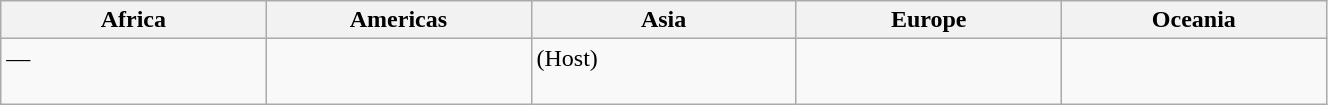<table class=wikitable width=70%>
<tr>
<th width=13%>Africa</th>
<th width=13%>Americas</th>
<th width=13%>Asia</th>
<th width=13%>Europe</th>
<th width=13%>Oceania</th>
</tr>
<tr valign=top>
<td>—</td>
<td><br></td>
<td> (Host)<br></td>
<td><br><br></td>
<td></td>
</tr>
</table>
